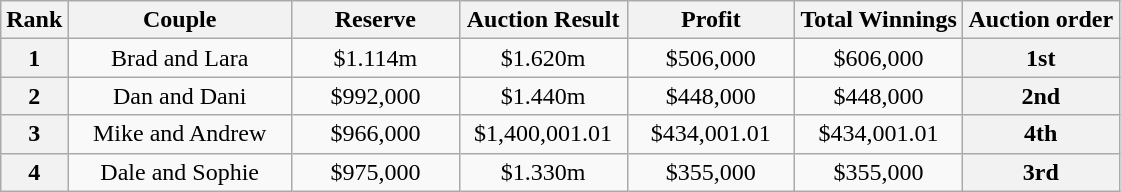<table class="wikitable sortable" style="text-align:center">
<tr>
<th scope="col" style="width:6%;">Rank</th>
<th scope="col" style="width:20%;">Couple</th>
<th scope="col" style="width:15%;">Reserve</th>
<th scope="col" style="width:15%;">Auction Result</th>
<th scope="col" style="width:15%;">Profit</th>
<th scope="col" style="width:15%;">Total Winnings</th>
<th scope="col" style="width:14%;">Auction order</th>
</tr>
<tr>
<th>1</th>
<td scope="row">Brad and Lara</td>
<td>$1.114m</td>
<td>$1.620m</td>
<td>$506,000</td>
<td>$606,000</td>
<th>1st</th>
</tr>
<tr>
<th>2</th>
<td scope="row">Dan and Dani</td>
<td>$992,000</td>
<td>$1.440m</td>
<td>$448,000</td>
<td>$448,000</td>
<th>2nd</th>
</tr>
<tr>
<th>3</th>
<td scope="row">Mike and Andrew</td>
<td>$966,000</td>
<td>$1,400,001.01</td>
<td>$434,001.01</td>
<td>$434,001.01</td>
<th>4th</th>
</tr>
<tr>
<th>4</th>
<td scope="row">Dale and Sophie</td>
<td>$975,000</td>
<td>$1.330m</td>
<td>$355,000</td>
<td>$355,000</td>
<th>3rd</th>
</tr>
</table>
